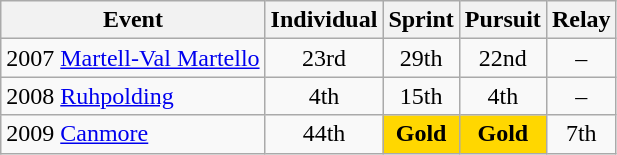<table class="wikitable" style="text-align: center;">
<tr ">
<th>Event</th>
<th>Individual</th>
<th>Sprint</th>
<th>Pursuit</th>
<th>Relay</th>
</tr>
<tr>
<td align=left> 2007 <a href='#'>Martell-Val Martello</a></td>
<td>23rd</td>
<td>29th</td>
<td>22nd</td>
<td>–</td>
</tr>
<tr>
<td align=left> 2008 <a href='#'>Ruhpolding</a></td>
<td>4th</td>
<td>15th</td>
<td>4th</td>
<td>–</td>
</tr>
<tr>
<td align=left> 2009 <a href='#'>Canmore</a></td>
<td>44th</td>
<td style="background:gold;"><strong>Gold</strong></td>
<td style="background:gold;"><strong>Gold</strong></td>
<td>7th</td>
</tr>
</table>
